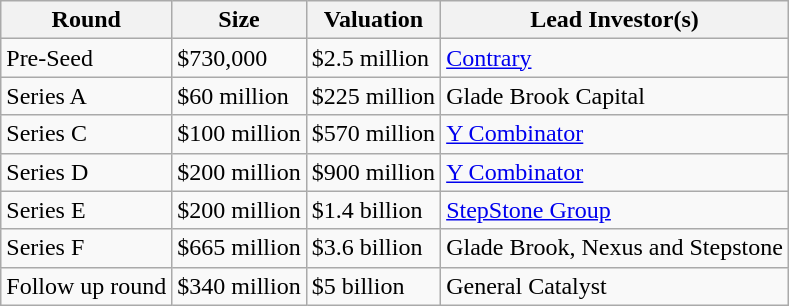<table class="wikitable">
<tr>
<th>Round</th>
<th>Size</th>
<th>Valuation</th>
<th>Lead Investor(s)</th>
</tr>
<tr>
<td>Pre-Seed</td>
<td>$730,000</td>
<td>$2.5 million</td>
<td><a href='#'>Contrary</a></td>
</tr>
<tr>
<td>Series A</td>
<td>$60 million</td>
<td>$225 million</td>
<td>Glade Brook Capital</td>
</tr>
<tr>
<td>Series C</td>
<td>$100 million</td>
<td>$570 million</td>
<td><a href='#'>Y Combinator</a></td>
</tr>
<tr>
<td>Series D</td>
<td>$200 million</td>
<td>$900 million</td>
<td><a href='#'>Y Combinator</a></td>
</tr>
<tr>
<td>Series E</td>
<td>$200 million</td>
<td>$1.4 billion</td>
<td><a href='#'>StepStone Group</a></td>
</tr>
<tr>
<td>Series F</td>
<td>$665 million</td>
<td>$3.6 billion</td>
<td>Glade Brook, Nexus and Stepstone</td>
</tr>
<tr>
<td>Follow up round</td>
<td>$340 million</td>
<td>$5 billion</td>
<td>General Catalyst</td>
</tr>
</table>
